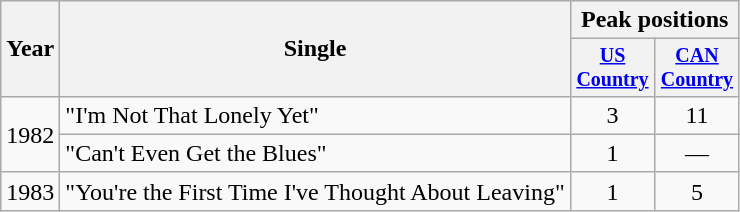<table class="wikitable" style="text-align:center;">
<tr>
<th rowspan="2">Year</th>
<th rowspan="2">Single</th>
<th colspan="2">Peak positions</th>
</tr>
<tr style="font-size:smaller;">
<th width="50"><a href='#'>US Country</a></th>
<th width="50"><a href='#'>CAN Country</a></th>
</tr>
<tr>
<td rowspan="2">1982</td>
<td align="left">"I'm Not That Lonely Yet"</td>
<td>3</td>
<td>11</td>
</tr>
<tr>
<td align="left">"Can't Even Get the Blues"</td>
<td>1</td>
<td>—</td>
</tr>
<tr>
<td>1983</td>
<td align="left">"You're the First Time I've Thought About Leaving"</td>
<td>1</td>
<td>5</td>
</tr>
</table>
